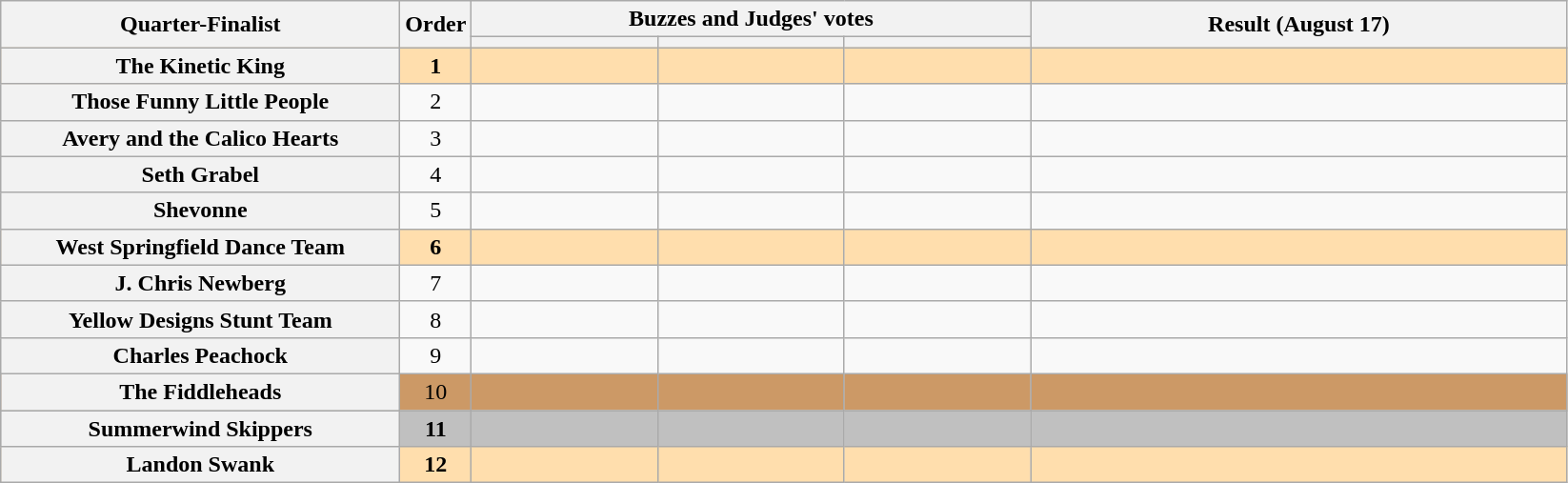<table class="wikitable plainrowheaders sortable" style="text-align:center;">
<tr>
<th scope="col" rowspan="2" class="unsortable" style="width:17em;">Quarter-Finalist</th>
<th scope="col" rowspan="2" style="width:1em;">Order</th>
<th scope="col" colspan="3" class="unsortable" style="width:24em;">Buzzes and Judges' votes</th>
<th scope="col" rowspan="2" style="width:23em;">Result (August 17)</th>
</tr>
<tr>
<th scope="col" class="unsortable" style="width:6em;"></th>
<th scope="col" class="unsortable" style="width:6em;"></th>
<th scope="col" class="unsortable" style="width:6em;"></th>
</tr>
<tr style="background:NavajoWhite;">
<th scope="row"><strong>The Kinetic King</strong></th>
<td><strong>1</strong></td>
<td style="text-align:center;"></td>
<td style="text-align:center;"></td>
<td style="text-align:center;"></td>
<td><strong></strong></td>
</tr>
<tr>
<th scope="row">Those Funny Little People</th>
<td>2</td>
<td style="text-align:center;"></td>
<td style="text-align:center;"></td>
<td style="text-align:center;"></td>
<td></td>
</tr>
<tr>
<th scope="row">Avery and the Calico Hearts</th>
<td>3</td>
<td style="text-align:center;"></td>
<td style="text-align:center;"></td>
<td style="text-align:center;"></td>
<td></td>
</tr>
<tr>
<th scope="row">Seth Grabel</th>
<td>4</td>
<td style="text-align:center;"></td>
<td style="text-align:center;"></td>
<td style="text-align:center;"></td>
<td></td>
</tr>
<tr>
<th scope="row">Shevonne</th>
<td>5</td>
<td style="text-align:center;"></td>
<td style="text-align:center;"></td>
<td style="text-align:center;"></td>
<td></td>
</tr>
<tr style="background:NavajoWhite;">
<th scope="row"><strong>West Springfield Dance Team</strong></th>
<td><strong>6</strong></td>
<td style="text-align:center;"></td>
<td style="text-align:center;"></td>
<td style="text-align:center;"></td>
<td><strong></strong></td>
</tr>
<tr>
<th scope="row">J. Chris Newberg</th>
<td>7</td>
<td style="text-align:center;"></td>
<td style="text-align:center;"></td>
<td style="text-align:center;"></td>
<td></td>
</tr>
<tr>
<th scope="row">Yellow Designs Stunt Team</th>
<td>8</td>
<td style="text-align:center;"></td>
<td style="text-align:center;"></td>
<td style="text-align:center;"></td>
<td></td>
</tr>
<tr>
<th scope="row">Charles Peachock</th>
<td>9</td>
<td style="text-align:center;"></td>
<td style="text-align:center;"></td>
<td style="text-align:center;"></td>
<td></td>
</tr>
<tr style="background:#c96;">
<th scope="row">The Fiddleheads</th>
<td>10</td>
<td style="text-align:center;"></td>
<td style="text-align:center;"></td>
<td style="text-align:center;"></td>
<td></td>
</tr>
<tr style="background:Silver;">
<th scope="row"><strong>Summerwind Skippers</strong></th>
<td><strong>11</strong></td>
<td style="text-align:center;"></td>
<td style="text-align:center;"></td>
<td style="text-align:center;"></td>
<td><strong></strong></td>
</tr>
<tr style="background:NavajoWhite;">
<th scope="row"><strong>Landon Swank</strong></th>
<td><strong>12</strong></td>
<td style="text-align:center;"></td>
<td style="text-align:center;"></td>
<td style="text-align:center;"></td>
<td><strong></strong></td>
</tr>
</table>
